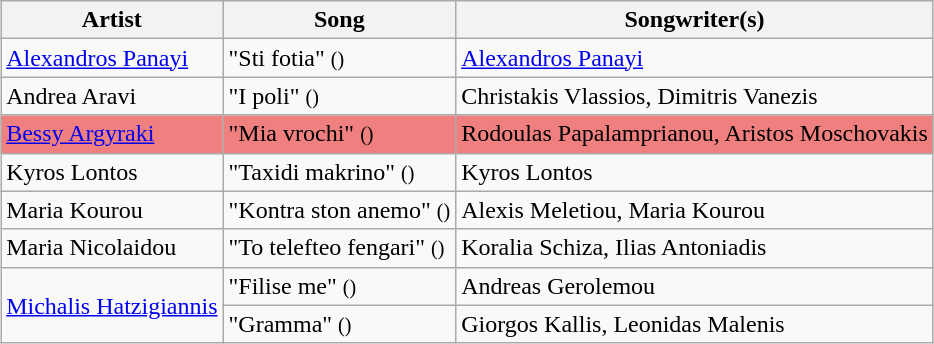<table class="sortable wikitable" style="margin: 1em auto 1em auto; text-align:center">
<tr>
<th>Artist</th>
<th>Song</th>
<th>Songwriter(s)</th>
</tr>
<tr>
<td align="left"><a href='#'>Alexandros Panayi</a></td>
<td align="left">"Sti fotia" <small>()</small></td>
<td align="left"><a href='#'>Alexandros Panayi</a></td>
</tr>
<tr>
<td align="left">Andrea Aravi</td>
<td align="left">"I poli" <small>()</small></td>
<td align="left">Christakis Vlassios, Dimitris Vanezis</td>
</tr>
<tr style="background:#F08080;">
<td align="left"><a href='#'>Bessy Argyraki</a></td>
<td align="left">"Mia vrochi" <small>()</small></td>
<td align="left">Rodoulas Papalamprianou, Aristos Moschovakis</td>
</tr>
<tr>
<td align="left">Kyros Lontos</td>
<td align="left">"Taxidi makrino" <small>()</small></td>
<td align="left">Kyros Lontos</td>
</tr>
<tr>
<td align="left">Maria Kourou</td>
<td align="left">"Kontra ston anemo" <small>()</small></td>
<td align="left">Alexis Meletiou, Maria Kourou</td>
</tr>
<tr>
<td align="left">Maria Nicolaidou</td>
<td align="left">"To telefteo fengari" <small>()</small></td>
<td align="left">Koralia Schiza, Ilias Antoniadis</td>
</tr>
<tr>
<td rowspan="2" align="left"><a href='#'>Michalis Hatzigiannis</a></td>
<td align="left">"Filise me" <small>()</small></td>
<td align="left">Andreas Gerolemou</td>
</tr>
<tr>
<td align="left">"Gramma" <small>()</small></td>
<td align="left">Giorgos Kallis, Leonidas Malenis</td>
</tr>
</table>
